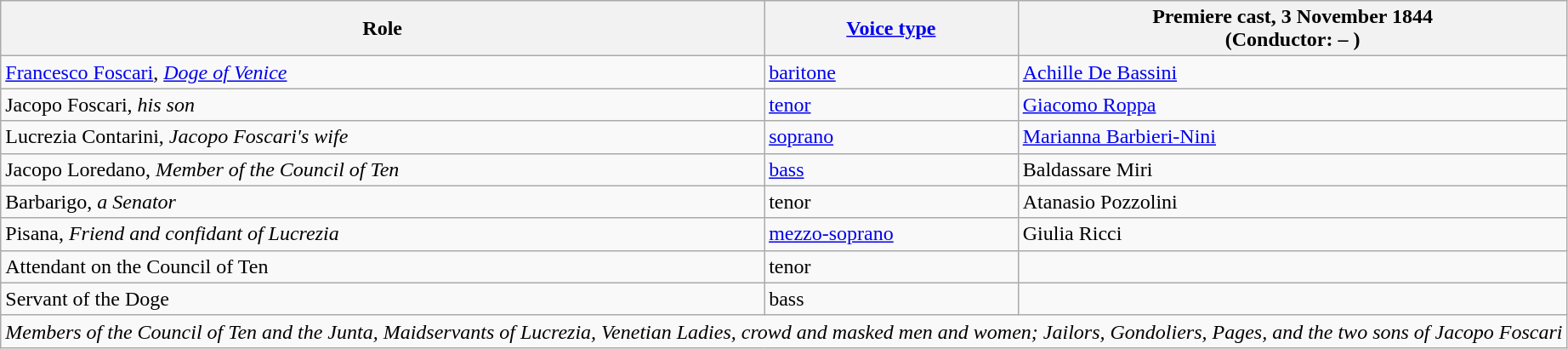<table class="wikitable">
<tr>
<th>Role</th>
<th><a href='#'>Voice type</a></th>
<th>Premiere cast, 3 November 1844<br>(Conductor: – )</th>
</tr>
<tr>
<td><a href='#'>Francesco Foscari</a>, <em><a href='#'>Doge of Venice</a></em></td>
<td><a href='#'>baritone</a></td>
<td><a href='#'>Achille De Bassini</a></td>
</tr>
<tr>
<td>Jacopo Foscari, <em>his son</em></td>
<td><a href='#'>tenor</a></td>
<td><a href='#'>Giacomo Roppa</a></td>
</tr>
<tr>
<td>Lucrezia Contarini, <em>Jacopo Foscari's wife</em></td>
<td><a href='#'>soprano</a></td>
<td><a href='#'>Marianna Barbieri-Nini</a></td>
</tr>
<tr>
<td>Jacopo Loredano, <em>Member of the Council of Ten</em></td>
<td><a href='#'>bass</a></td>
<td>Baldassare Miri</td>
</tr>
<tr>
<td>Barbarigo, <em>a Senator</em></td>
<td>tenor</td>
<td>Atanasio Pozzolini</td>
</tr>
<tr>
<td>Pisana, <em>Friend and confidant of Lucrezia</em></td>
<td><a href='#'>mezzo-soprano</a></td>
<td>Giulia Ricci</td>
</tr>
<tr>
<td>Attendant on the Council of Ten</td>
<td>tenor</td>
<td></td>
</tr>
<tr>
<td>Servant of the Doge</td>
<td>bass</td>
<td></td>
</tr>
<tr>
<td colspan="3"><em>Members of the Council of Ten and the Junta, Maidservants of Lucrezia, Venetian Ladies, crowd and masked men and women; Jailors, Gondoliers, Pages, and the two sons of Jacopo Foscari</em></td>
</tr>
</table>
